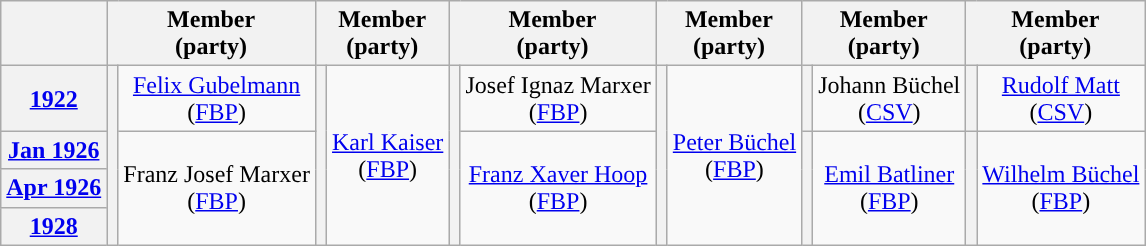<table class="wikitable" style="text-align:center">
<tr>
<th></th>
<th colspan=2>Member<br>(party)</th>
<th colspan=2>Member<br>(party)</th>
<th colspan=2>Member<br>(party)</th>
<th colspan=2>Member<br>(party)</th>
<th colspan=2>Member<br>(party)</th>
<th colspan=2>Member<br>(party)</th>
</tr>
<tr>
<th><a href='#'>1922</a></th>
<th rowspan=4 style="background-color: "></th>
<td rowspan=1><a href='#'>Felix Gubelmann</a><br>(<a href='#'>FBP</a>)</td>
<th rowspan=4 style="background-color: "></th>
<td rowspan=4><a href='#'>Karl Kaiser</a><br>(<a href='#'>FBP</a>)</td>
<th rowspan=4 style="background-color: "></th>
<td rowspan=1>Josef Ignaz Marxer<br>(<a href='#'>FBP</a>)</td>
<th rowspan=4 style="background-color: "></th>
<td rowspan=4><a href='#'>Peter Büchel</a><br>(<a href='#'>FBP</a>)</td>
<th rowspan=1 style="background-color: "></th>
<td rowspan=1>Johann Büchel<br>(<a href='#'>CSV</a>)</td>
<th rowspan=1 style="background-color: "></th>
<td rowspan=1><a href='#'>Rudolf Matt</a><br>(<a href='#'>CSV</a>)</td>
</tr>
<tr>
<th><a href='#'>Jan 1926</a></th>
<td rowspan=3>Franz Josef Marxer<br>(<a href='#'>FBP</a>)</td>
<td rowspan=3><a href='#'>Franz Xaver Hoop</a><br>(<a href='#'>FBP</a>)</td>
<th rowspan=3 style="background-color: "></th>
<td rowspan=3><a href='#'>Emil Batliner</a><br>(<a href='#'>FBP</a>)</td>
<th rowspan=3 style="background-color: "></th>
<td rowspan=3><a href='#'>Wilhelm Büchel</a><br>(<a href='#'>FBP</a>)</td>
</tr>
<tr>
<th><a href='#'>Apr 1926</a></th>
</tr>
<tr>
<th><a href='#'>1928</a></th>
</tr>
</table>
